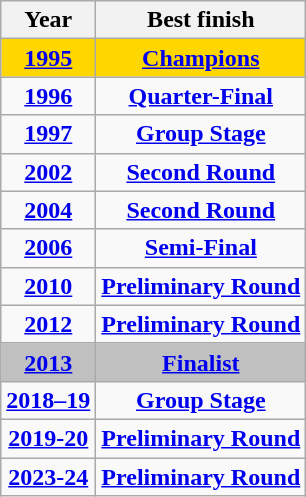<table class="wikitable" style="text-align:center">
<tr>
<th>Year</th>
<th>Best finish</th>
</tr>
<tr style="background:gold">
<td><strong><a href='#'>1995</a></strong></td>
<td><strong><a href='#'>Champions</a></strong></td>
</tr>
<tr>
<td><strong><a href='#'>1996</a></strong></td>
<td><strong><a href='#'>Quarter-Final</a></strong></td>
</tr>
<tr>
<td><strong><a href='#'>1997</a></strong></td>
<td><strong><a href='#'>Group Stage</a></strong></td>
</tr>
<tr>
<td><strong><a href='#'>2002</a></strong></td>
<td><strong><a href='#'>Second Round</a></strong></td>
</tr>
<tr>
<td><strong><a href='#'>2004</a></strong></td>
<td><strong><a href='#'>Second Round</a></strong></td>
</tr>
<tr>
<td><strong><a href='#'>2006</a></strong></td>
<td><strong><a href='#'>Semi-Final</a></strong></td>
</tr>
<tr>
<td><strong><a href='#'>2010</a></strong></td>
<td><strong><a href='#'>Preliminary Round</a></strong></td>
</tr>
<tr>
<td><strong><a href='#'>2012</a></strong></td>
<td><strong><a href='#'>Preliminary Round</a></strong></td>
</tr>
<tr style="background:silver">
<td><strong><a href='#'>2013</a></strong></td>
<td><strong><a href='#'>Finalist</a></strong></td>
</tr>
<tr>
<td><strong><a href='#'>2018–19</a></strong></td>
<td><strong><a href='#'>Group Stage</a></strong></td>
</tr>
<tr>
<td><strong><a href='#'>2019-20</a></strong></td>
<td><strong><a href='#'>Preliminary Round</a></strong></td>
</tr>
<tr>
<td><strong><a href='#'>2023-24</a></strong></td>
<td><strong><a href='#'>Preliminary Round</a></strong></td>
</tr>
</table>
